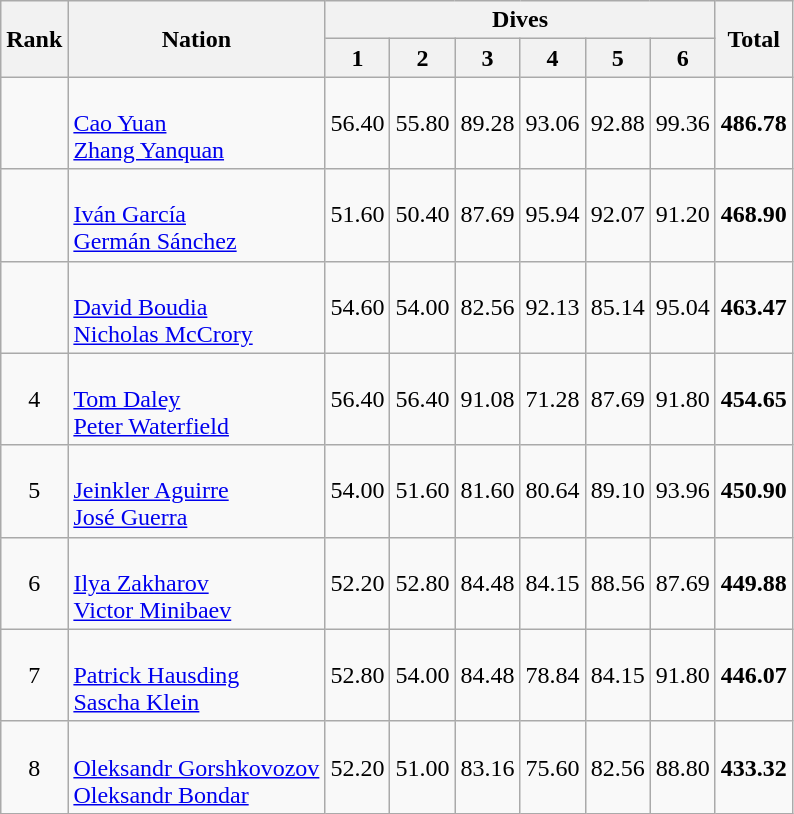<table class="wikitable sortable">
<tr>
<th rowspan="2">Rank</th>
<th rowspan="2">Nation</th>
<th colspan="6">Dives</th>
<th rowspan="2">Total</th>
</tr>
<tr>
<th>1</th>
<th>2</th>
<th>3</th>
<th>4</th>
<th>5</th>
<th>6</th>
</tr>
<tr>
<td align="center"></td>
<td><br><a href='#'>Cao Yuan</a><br><a href='#'>Zhang Yanquan</a></td>
<td align="center">56.40</td>
<td align="center">55.80</td>
<td align="center">89.28</td>
<td align="center">93.06</td>
<td align="center">92.88</td>
<td align="center">99.36</td>
<td align="center"><strong>486.78</strong></td>
</tr>
<tr>
<td align="center"></td>
<td><br><a href='#'>Iván García</a><br><a href='#'>Germán Sánchez</a></td>
<td align="center">51.60</td>
<td align="center">50.40</td>
<td align="center">87.69</td>
<td align="center">95.94</td>
<td align="center">92.07</td>
<td align="center">91.20</td>
<td align="center"><strong>468.90</strong></td>
</tr>
<tr>
<td align="center"></td>
<td><br><a href='#'>David Boudia</a><br><a href='#'>Nicholas McCrory</a></td>
<td align="center">54.60</td>
<td align="center">54.00</td>
<td align="center">82.56</td>
<td align="center">92.13</td>
<td align="center">85.14</td>
<td align="center">95.04</td>
<td align="center"><strong>463.47</strong></td>
</tr>
<tr>
<td align="center">4</td>
<td><br><a href='#'>Tom Daley</a><br><a href='#'>Peter Waterfield</a></td>
<td align="center">56.40</td>
<td align="center">56.40</td>
<td align="center">91.08</td>
<td align="center">71.28</td>
<td align="center">87.69</td>
<td align="center">91.80</td>
<td align="center"><strong>454.65</strong></td>
</tr>
<tr>
<td align="center">5</td>
<td><br><a href='#'>Jeinkler Aguirre</a><br><a href='#'>José Guerra</a></td>
<td align="center">54.00</td>
<td align="center">51.60</td>
<td align="center">81.60</td>
<td align="center">80.64</td>
<td align="center">89.10</td>
<td align="center">93.96</td>
<td align="center"><strong>450.90</strong></td>
</tr>
<tr>
<td align="center">6</td>
<td><br><a href='#'>Ilya Zakharov</a><br><a href='#'>Victor Minibaev</a></td>
<td align="center">52.20</td>
<td align="center">52.80</td>
<td align="center">84.48</td>
<td align="center">84.15</td>
<td align="center">88.56</td>
<td align="center">87.69</td>
<td align="center"><strong>449.88</strong></td>
</tr>
<tr>
<td align="center">7</td>
<td><br><a href='#'>Patrick Hausding</a><br><a href='#'>Sascha Klein</a></td>
<td align="center">52.80</td>
<td align="center">54.00</td>
<td align="center">84.48</td>
<td align="center">78.84</td>
<td align="center">84.15</td>
<td align="center">91.80</td>
<td align="center"><strong>446.07</strong></td>
</tr>
<tr>
<td align="center">8</td>
<td><br><a href='#'>Oleksandr Gorshkovozov</a><br><a href='#'>Oleksandr Bondar</a></td>
<td align="center">52.20</td>
<td align="center">51.00</td>
<td align="center">83.16</td>
<td align="center">75.60</td>
<td align="center">82.56</td>
<td align="center">88.80</td>
<td align="center"><strong>433.32</strong></td>
</tr>
</table>
